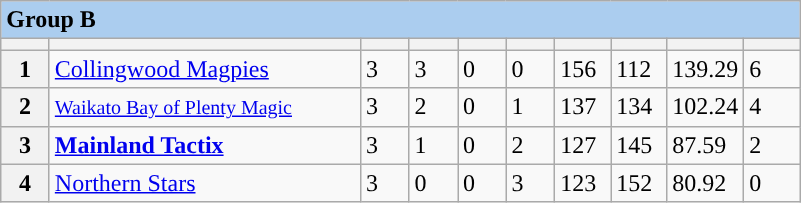<table class="wikitable collapsible">
<tr>
<td colspan=11 style="background-color:#ABCDEF"><strong>Group B</strong></td>
</tr>
<tr>
<th width="25"></th>
<th width="200"></th>
<th width="25"></th>
<th width="25"></th>
<th width="25"></th>
<th width="25"></th>
<th width="30"></th>
<th width="30"></th>
<th width="30"></th>
<th width="30"></th>
</tr>
<tr style="background:#">
<th>1</th>
<td style="text-align:left;"> <a href='#'>Collingwood Magpies</a></td>
<td>3</td>
<td>3</td>
<td>0</td>
<td>0</td>
<td>156</td>
<td>112</td>
<td>139.29</td>
<td>6</td>
</tr>
<tr style="background:#">
<th>2</th>
<td style="text-align:left;"> <small><a href='#'>Waikato Bay of Plenty Magic</a></small></td>
<td>3</td>
<td>2</td>
<td>0</td>
<td>1</td>
<td>137</td>
<td>134</td>
<td>102.24</td>
<td>4</td>
</tr>
<tr style="background:#">
<th>3</th>
<td style="text-align:left;"> <strong><a href='#'>Mainland Tactix</a></strong></td>
<td>3</td>
<td>1</td>
<td>0</td>
<td>2</td>
<td>127</td>
<td>145</td>
<td>87.59</td>
<td>2</td>
</tr>
<tr style="background:#">
<th>4</th>
<td style="text-align:left;"> <a href='#'>Northern Stars</a></td>
<td>3</td>
<td>0</td>
<td>0</td>
<td>3</td>
<td>123</td>
<td>152</td>
<td>80.92</td>
<td>0</td>
</tr>
</table>
